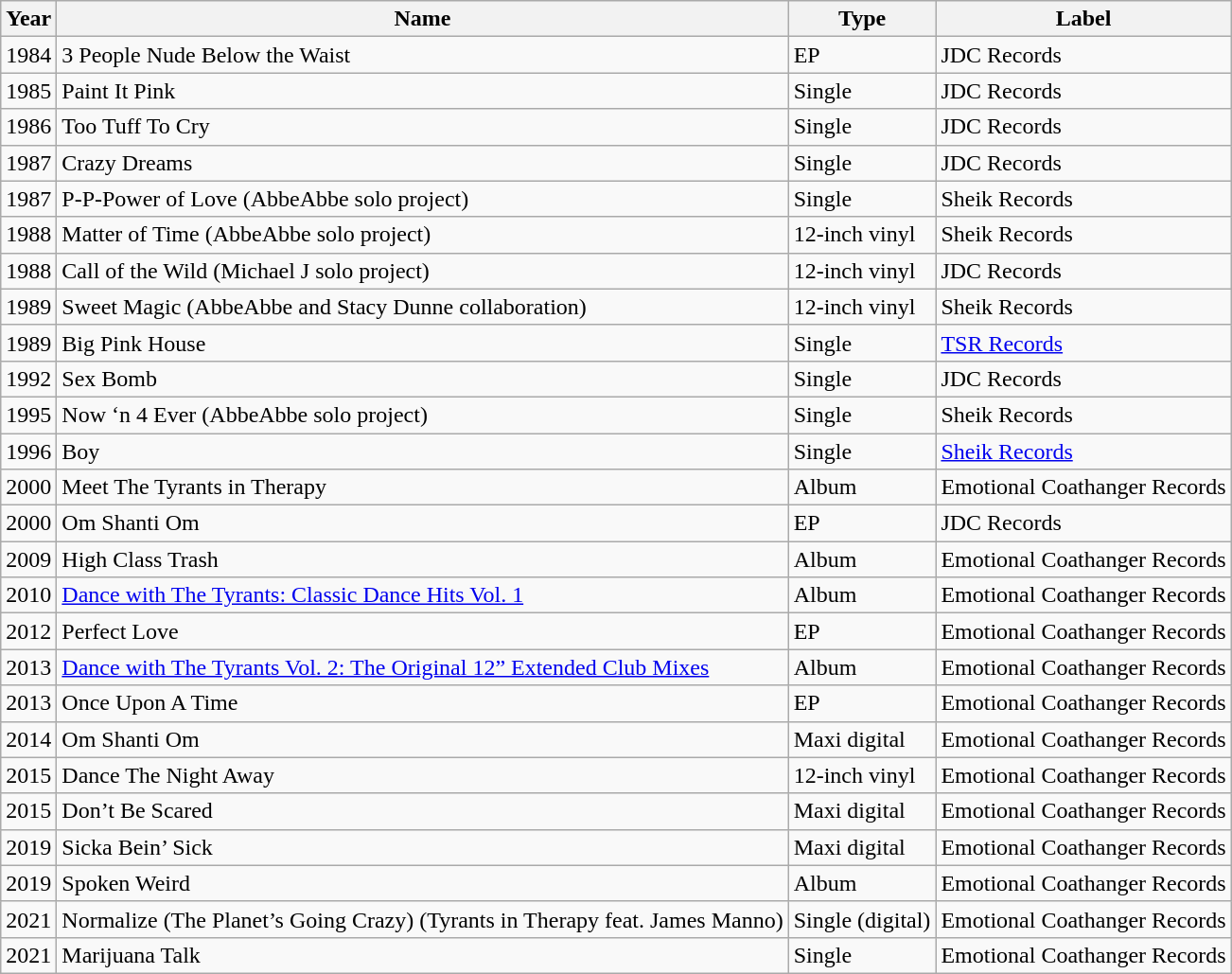<table class="wikitable" border="1">
<tr>
<th>Year</th>
<th>Name</th>
<th>Type</th>
<th>Label</th>
</tr>
<tr>
<td>1984</td>
<td>3 People Nude Below the Waist</td>
<td>EP</td>
<td>JDC Records</td>
</tr>
<tr>
<td>1985</td>
<td>Paint It Pink</td>
<td>Single</td>
<td>JDC Records</td>
</tr>
<tr>
<td>1986</td>
<td>Too Tuff To Cry</td>
<td>Single</td>
<td>JDC Records</td>
</tr>
<tr>
<td>1987</td>
<td>Crazy Dreams</td>
<td>Single</td>
<td>JDC Records</td>
</tr>
<tr>
<td>1987</td>
<td>P-P-Power of Love (AbbeAbbe solo project)</td>
<td>Single</td>
<td>Sheik Records</td>
</tr>
<tr>
<td>1988</td>
<td>Matter of Time (AbbeAbbe solo project)</td>
<td>12-inch vinyl</td>
<td>Sheik Records</td>
</tr>
<tr>
<td>1988</td>
<td>Call of the Wild (Michael J solo project)</td>
<td>12-inch vinyl</td>
<td>JDC Records</td>
</tr>
<tr>
<td>1989</td>
<td>Sweet Magic (AbbeAbbe and Stacy Dunne collaboration)</td>
<td>12-inch vinyl</td>
<td>Sheik Records</td>
</tr>
<tr>
<td>1989</td>
<td>Big Pink House</td>
<td>Single</td>
<td><a href='#'>TSR Records</a></td>
</tr>
<tr>
<td>1992</td>
<td>Sex Bomb</td>
<td>Single</td>
<td>JDC Records</td>
</tr>
<tr>
<td>1995</td>
<td>Now ‘n 4 Ever (AbbeAbbe solo project)</td>
<td>Single</td>
<td>Sheik Records</td>
</tr>
<tr>
<td>1996</td>
<td>Boy</td>
<td>Single</td>
<td><a href='#'>Sheik Records</a></td>
</tr>
<tr>
<td>2000</td>
<td>Meet The Tyrants in Therapy</td>
<td>Album</td>
<td>Emotional Coathanger Records</td>
</tr>
<tr>
<td>2000</td>
<td>Om Shanti Om</td>
<td>EP</td>
<td>JDC Records</td>
</tr>
<tr>
<td>2009</td>
<td>High Class Trash</td>
<td>Album</td>
<td>Emotional Coathanger Records</td>
</tr>
<tr>
<td>2010</td>
<td><a href='#'>Dance with The Tyrants: Classic Dance Hits Vol. 1</a></td>
<td>Album</td>
<td>Emotional Coathanger Records</td>
</tr>
<tr>
<td>2012</td>
<td>Perfect Love</td>
<td>EP</td>
<td>Emotional Coathanger Records</td>
</tr>
<tr>
<td>2013</td>
<td><a href='#'>Dance with The Tyrants Vol. 2: The Original 12” Extended Club Mixes</a></td>
<td>Album</td>
<td>Emotional Coathanger Records</td>
</tr>
<tr>
<td>2013</td>
<td>Once Upon A Time</td>
<td>EP</td>
<td>Emotional Coathanger Records</td>
</tr>
<tr>
<td>2014</td>
<td>Om Shanti Om</td>
<td>Maxi digital</td>
<td>Emotional Coathanger Records</td>
</tr>
<tr>
<td>2015</td>
<td>Dance The Night Away</td>
<td>12-inch vinyl</td>
<td>Emotional Coathanger Records</td>
</tr>
<tr>
<td>2015</td>
<td>Don’t Be Scared</td>
<td>Maxi digital</td>
<td>Emotional Coathanger Records</td>
</tr>
<tr>
<td>2019</td>
<td>Sicka Bein’ Sick</td>
<td>Maxi digital</td>
<td>Emotional Coathanger Records</td>
</tr>
<tr>
<td>2019</td>
<td>Spoken Weird</td>
<td>Album</td>
<td>Emotional Coathanger Records</td>
</tr>
<tr>
<td>2021</td>
<td>Normalize (The Planet’s Going Crazy) (Tyrants in Therapy feat. James Manno)</td>
<td>Single (digital)</td>
<td>Emotional Coathanger Records</td>
</tr>
<tr>
<td>2021</td>
<td>Marijuana Talk</td>
<td>Single</td>
<td>Emotional Coathanger Records</td>
</tr>
</table>
